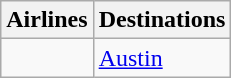<table class="wikitable">
<tr>
<th>Airlines</th>
<th>Destinations</th>
</tr>
<tr>
<td></td>
<td><a href='#'>Austin</a></td>
</tr>
</table>
